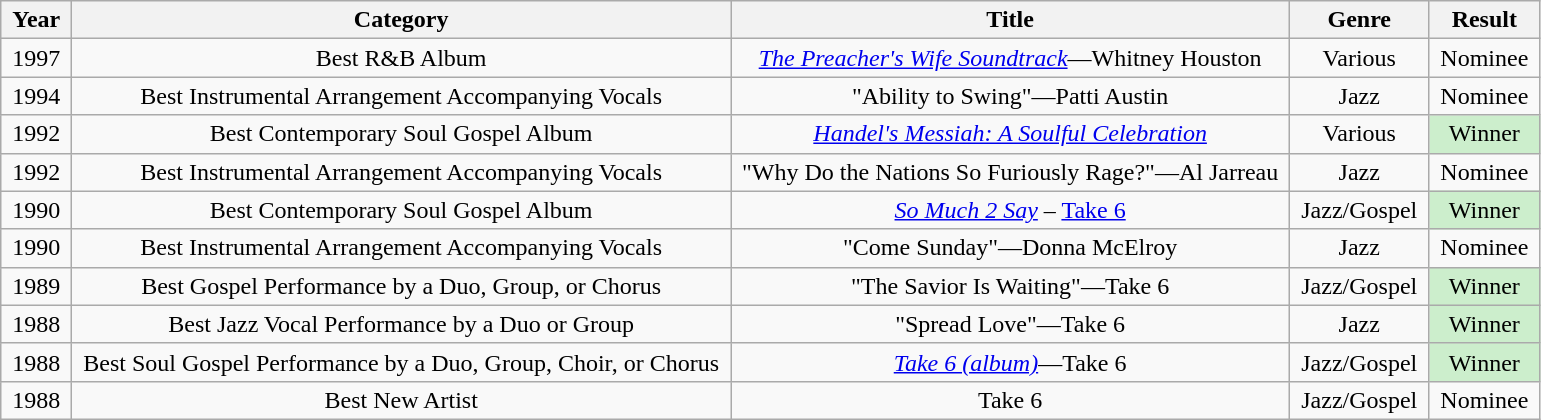<table class="wikitable">
<tr>
<th>Year</th>
<th>Category</th>
<th>Title</th>
<th>Genre</th>
<th>Result</th>
</tr>
<tr align=center>
<td> 1997 </td>
<td>Best R&B Album</td>
<td><em><a href='#'>The Preacher's Wife Soundtrack</a></em>—Whitney Houston</td>
<td>Various</td>
<td> Nominee </td>
</tr>
<tr align=center>
<td>1994</td>
<td>Best Instrumental Arrangement Accompanying Vocals</td>
<td>"Ability to Swing"—Patti Austin</td>
<td>Jazz</td>
<td>Nominee</td>
</tr>
<tr align=center>
<td>1992</td>
<td>Best Contemporary Soul Gospel Album</td>
<td><em><a href='#'>Handel's Messiah: A Soulful Celebration</a></em></td>
<td>Various</td>
<td style="background:#cec;">Winner</td>
</tr>
<tr align=center>
<td>1992</td>
<td>Best Instrumental Arrangement Accompanying Vocals</td>
<td> "Why Do the Nations So Furiously Rage?"—Al Jarreau </td>
<td>Jazz</td>
<td>Nominee</td>
</tr>
<tr align=center>
<td>1990</td>
<td>Best Contemporary Soul Gospel Album</td>
<td><em><a href='#'>So Much 2 Say</a></em> – <a href='#'>Take 6</a></td>
<td> Jazz/Gospel </td>
<td style="background:#cec;">Winner</td>
</tr>
<tr align=center>
<td>1990</td>
<td>Best Instrumental Arrangement Accompanying Vocals</td>
<td>"Come Sunday"—Donna McElroy</td>
<td>Jazz</td>
<td>Nominee</td>
</tr>
<tr align=center>
<td>1989</td>
<td>Best Gospel Performance by a Duo, Group, or Chorus</td>
<td>"The Savior Is Waiting"—Take 6</td>
<td>Jazz/Gospel</td>
<td style="background:#cec;">Winner</td>
</tr>
<tr align=center>
<td>1988</td>
<td>Best Jazz Vocal Performance by a Duo or Group</td>
<td>"Spread Love"—Take 6</td>
<td>Jazz</td>
<td style="background:#cec;">Winner</td>
</tr>
<tr align=center>
<td>1988</td>
<td> Best Soul Gospel Performance by a Duo, Group, Choir, or Chorus </td>
<td><em><a href='#'>Take 6 (album)</a></em>—Take 6</td>
<td>Jazz/Gospel</td>
<td style="background:#cec;">Winner</td>
</tr>
<tr align=center>
<td>1988</td>
<td>Best New Artist</td>
<td>Take 6</td>
<td>Jazz/Gospel</td>
<td>Nominee</td>
</tr>
</table>
